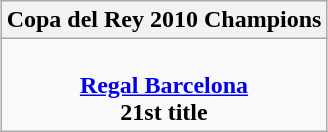<table class=wikitable style="text-align:center; margin:auto">
<tr>
<th>Copa del Rey 2010 Champions</th>
</tr>
<tr>
<td><br> <strong><a href='#'>Regal Barcelona</a></strong> <br> <strong>21st title</strong></td>
</tr>
</table>
